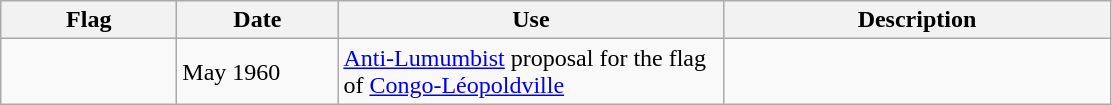<table class="wikitable">
<tr>
<th style="width:110px;">Flag</th>
<th style="width:100px;">Date</th>
<th style="width:250px;">Use</th>
<th style="width:250px;">Description</th>
</tr>
<tr>
<td></td>
<td>May 1960</td>
<td><a href='#'>Anti-Lumumbist</a> proposal for the flag of <a href='#'>Congo-Léopoldville</a></td>
<td></td>
</tr>
</table>
